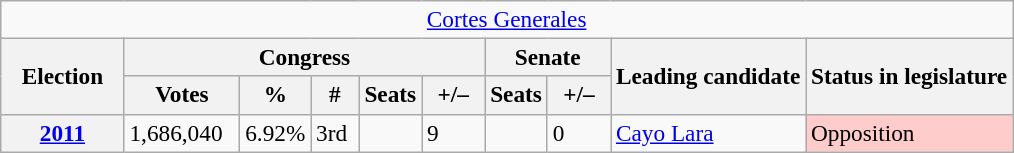<table class="wikitable" style="font-size:97%; text-align:left;">
<tr>
<td colspan="10" align="center"><a href='#'>Cortes Generales</a></td>
</tr>
<tr>
<th rowspan="2" width="75">Election</th>
<th colspan="5">Congress</th>
<th colspan="2">Senate</th>
<th rowspan="2">Leading candidate</th>
<th rowspan="2">Status in legislature</th>
</tr>
<tr>
<th width="70">Votes</th>
<th width="35">%</th>
<th width="25">#</th>
<th>Seats</th>
<th width="35">+/–</th>
<th>Seats</th>
<th width="35">+/–</th>
</tr>
<tr>
<th><a href='#'>2011</a></th>
<td>1,686,040</td>
<td>6.92%</td>
<td>3rd</td>
<td></td>
<td>9</td>
<td></td>
<td>0</td>
<td><a href='#'>Cayo Lara</a></td>
<td style="background:#fcc;">Opposition</td>
</tr>
</table>
